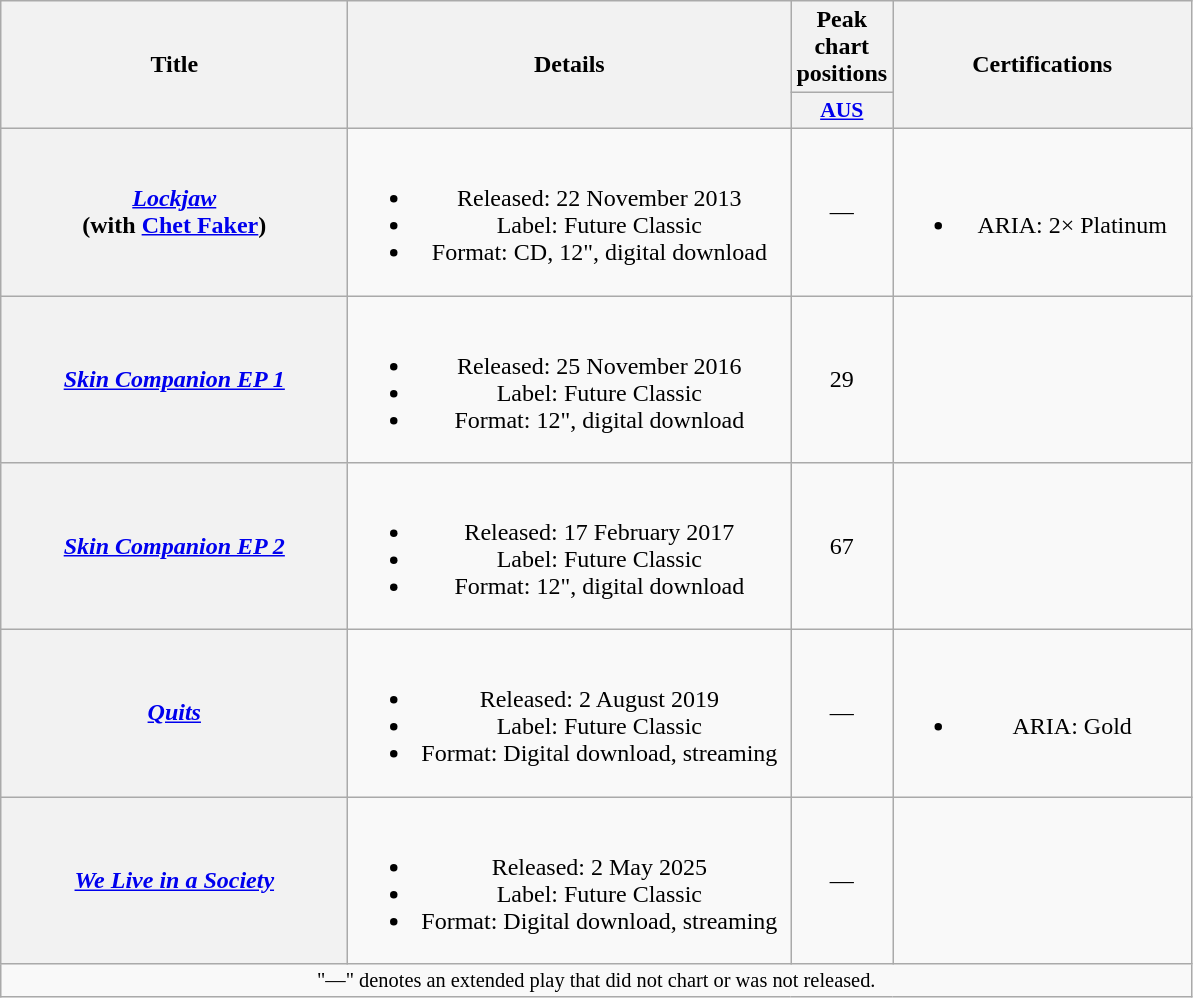<table class="wikitable plainrowheaders" style="text-align:center;">
<tr>
<th scope="col" rowspan="2" style="width:14em;">Title</th>
<th scope="col" rowspan="2" style="width:18em;">Details</th>
<th scope="col" colspan="1">Peak chart positions</th>
<th scope="col" rowspan="2" style="width:12em;">Certifications</th>
</tr>
<tr>
<th scope="col" style="width:2.8em;font-size:90%;"><a href='#'>AUS</a><br></th>
</tr>
<tr>
<th scope="row"><em><a href='#'>Lockjaw</a></em><br><span>(with <a href='#'>Chet Faker</a>)</span></th>
<td><br><ul><li>Released: 22 November 2013</li><li>Label: Future Classic</li><li>Format: CD, 12", digital download</li></ul></td>
<td>—</td>
<td><br><ul><li>ARIA: 2× Platinum</li></ul></td>
</tr>
<tr>
<th scope="row"><em><a href='#'>Skin Companion EP 1</a></em></th>
<td><br><ul><li>Released: 25 November 2016</li><li>Label: Future Classic</li><li>Format: 12", digital download</li></ul></td>
<td>29</td>
<td></td>
</tr>
<tr>
<th scope="row"><em><a href='#'>Skin Companion EP 2</a></em></th>
<td><br><ul><li>Released: 17 February 2017</li><li>Label: Future Classic</li><li>Format: 12", digital download</li></ul></td>
<td>67</td>
<td></td>
</tr>
<tr>
<th scope="row"><em><a href='#'>Quits</a></em><br></th>
<td><br><ul><li>Released: 2 August 2019</li><li>Label: Future Classic</li><li>Format: Digital download, streaming</li></ul></td>
<td>—</td>
<td><br><ul><li>ARIA: Gold</li></ul></td>
</tr>
<tr>
<th scope="row"><em><a href='#'>We Live in a Society</a></em><br></th>
<td><br><ul><li>Released: 2 May 2025</li><li>Label: Future Classic</li><li>Format: Digital download, streaming</li></ul></td>
<td>—</td>
<td></td>
</tr>
<tr>
<td colspan="4" style="font-size:85%">"—" denotes an extended play that did not chart or was not released.</td>
</tr>
</table>
